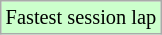<table class="wikitable sortable" style="font-size: 85%;">
<tr style="background:#ccffcc;">
<td>Fastest session lap</td>
</tr>
</table>
